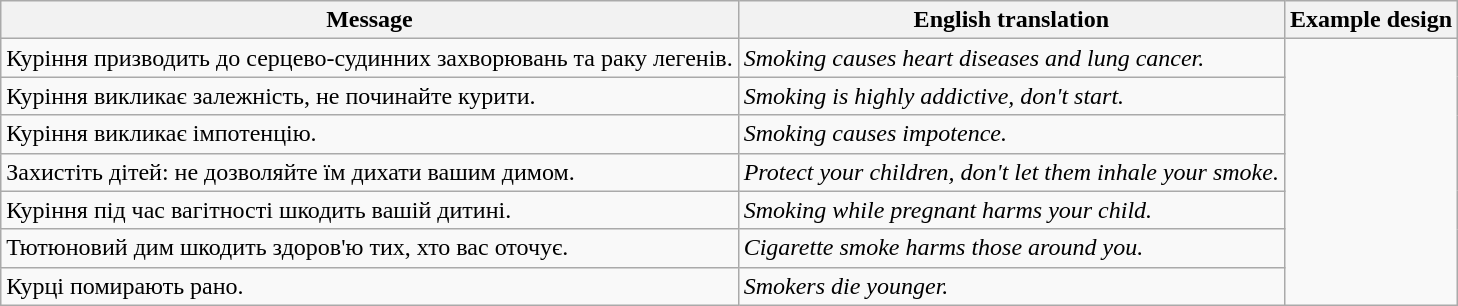<table class="wikitable">
<tr>
<th>Message</th>
<th>English translation</th>
<th>Example design</th>
</tr>
<tr>
<td>Курiння призводить до серцево-судинних захворювань та раку легенiв.</td>
<td><em>Smoking causes heart diseases and lung cancer.</em></td>
<td rowspan="7"></td>
</tr>
<tr>
<td>Курiння викликає залежнiсть, не починайте курити.</td>
<td><em>Smoking is highly addictive, don't start.</em></td>
</tr>
<tr>
<td>Курiння викликає iмпотенцiю.</td>
<td><em>Smoking causes impotence.</em></td>
</tr>
<tr>
<td>Захистiть дiтей: не дозволяйте їм дихати вашим димом.</td>
<td><em>Protect your children, don't let them inhale your smoke.</em></td>
</tr>
<tr>
<td>Курiння під час вагiтностi шкодить вашiй дитинi.</td>
<td><em>Smoking while pregnant harms your child.</em></td>
</tr>
<tr>
<td>Тютюновий дим шкодить здоров'ю тих, хто вас оточує.</td>
<td><em>Cigarette smoke harms those around you.</em></td>
</tr>
<tr>
<td>Курцi помирають рано.</td>
<td><em>Smokers die younger.</em></td>
</tr>
</table>
